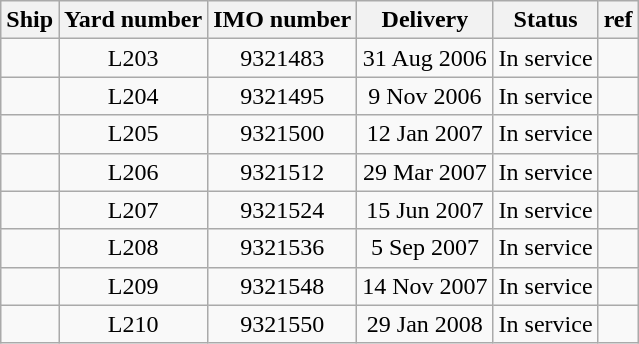<table class="wikitable" style="text-align:center">
<tr>
<th>Ship</th>
<th>Yard number</th>
<th>IMO number</th>
<th>Delivery</th>
<th>Status</th>
<th>ref</th>
</tr>
<tr>
<td></td>
<td>L203</td>
<td>9321483</td>
<td>31 Aug 2006</td>
<td>In service</td>
<td></td>
</tr>
<tr>
<td></td>
<td>L204</td>
<td>9321495</td>
<td>9 Nov 2006</td>
<td>In service</td>
<td></td>
</tr>
<tr>
<td></td>
<td>L205</td>
<td>9321500</td>
<td>12 Jan 2007</td>
<td>In service</td>
<td></td>
</tr>
<tr>
<td></td>
<td>L206</td>
<td>9321512</td>
<td>29 Mar 2007</td>
<td>In service</td>
<td></td>
</tr>
<tr>
<td></td>
<td>L207</td>
<td>9321524</td>
<td>15 Jun 2007</td>
<td>In service</td>
<td></td>
</tr>
<tr>
<td></td>
<td>L208</td>
<td>9321536</td>
<td>5 Sep 2007</td>
<td>In service</td>
<td></td>
</tr>
<tr>
<td></td>
<td>L209</td>
<td>9321548</td>
<td>14 Nov 2007</td>
<td>In service</td>
<td></td>
</tr>
<tr>
<td></td>
<td>L210</td>
<td>9321550</td>
<td>29 Jan 2008</td>
<td>In service</td>
<td></td>
</tr>
</table>
